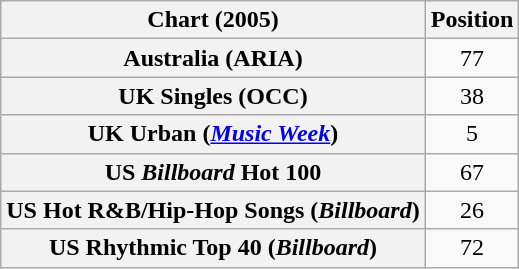<table class="wikitable sortable plainrowheaders" style="text-align:center">
<tr>
<th scope="col">Chart (2005)</th>
<th scope="col">Position</th>
</tr>
<tr>
<th scope="row">Australia (ARIA)</th>
<td>77</td>
</tr>
<tr>
<th scope="row">UK Singles (OCC)</th>
<td>38</td>
</tr>
<tr>
<th scope="row">UK Urban (<em><a href='#'>Music Week</a></em>)</th>
<td>5</td>
</tr>
<tr>
<th scope="row">US <em>Billboard</em> Hot 100</th>
<td>67</td>
</tr>
<tr>
<th scope="row">US Hot R&B/Hip-Hop Songs (<em>Billboard</em>)</th>
<td>26</td>
</tr>
<tr>
<th scope="row">US Rhythmic Top 40 (<em>Billboard</em>)</th>
<td>72</td>
</tr>
</table>
